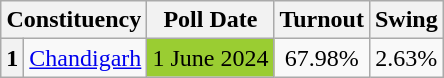<table class="wikitable sortable" style="text-align:center;">
<tr>
<th colspan="2">Constituency</th>
<th>Poll Date</th>
<th>Turnout</th>
<th>Swing</th>
</tr>
<tr>
<th>1</th>
<td><a href='#'>Chandigarh</a></td>
<td bgcolor="#9ACD32">1 June 2024</td>
<td>67.98%</td>
<td>2.63%</td>
</tr>
</table>
